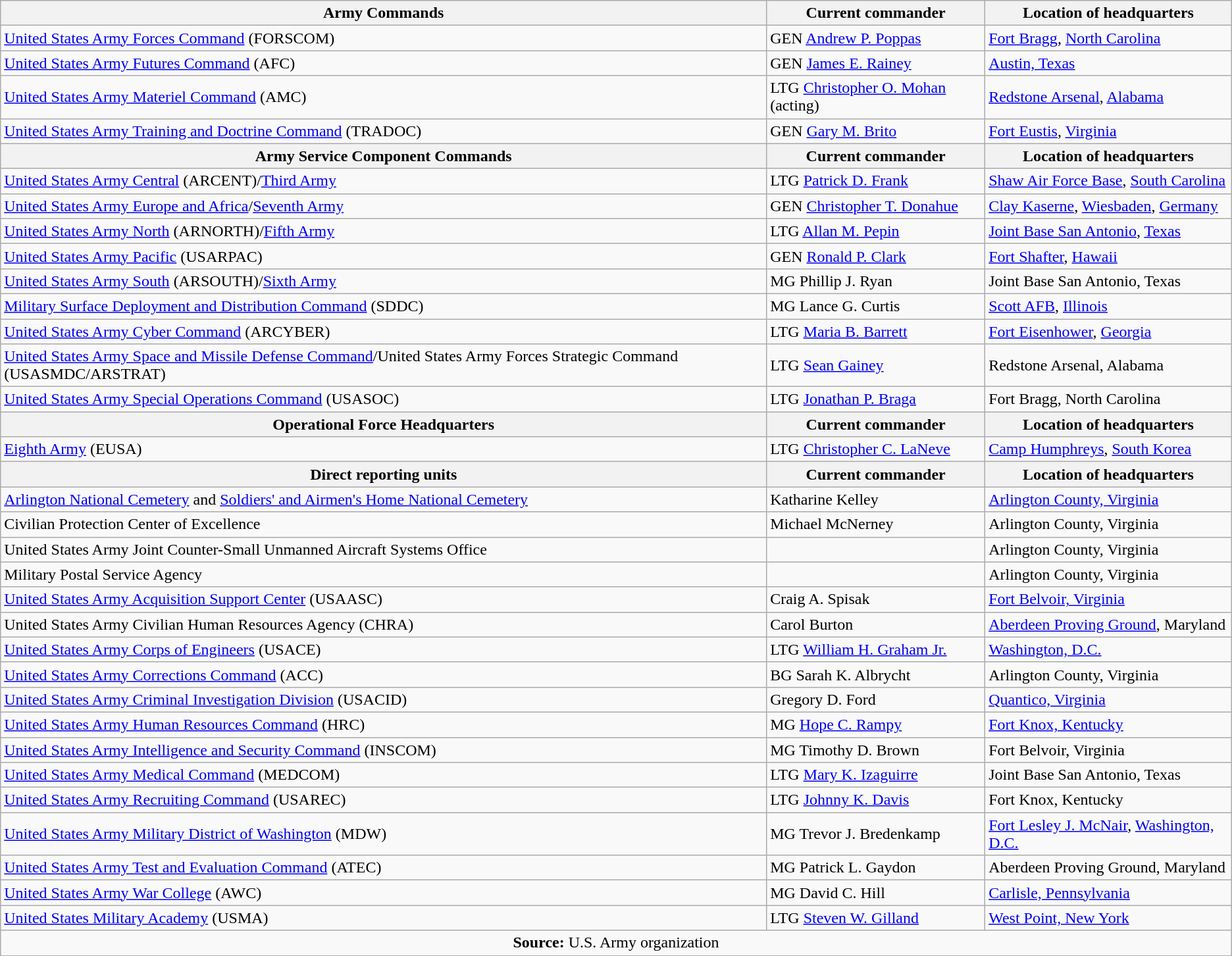<table class="wikitable">
<tr>
<th>Army Commands</th>
<th>Current commander</th>
<th>Location of headquarters</th>
</tr>
<tr>
<td> <a href='#'>United States Army Forces Command</a> (FORSCOM)</td>
<td>GEN <a href='#'>Andrew P. Poppas</a></td>
<td><a href='#'>Fort Bragg</a>, <a href='#'>North Carolina</a></td>
</tr>
<tr>
<td> <a href='#'>United States Army Futures Command</a> (AFC)</td>
<td>GEN <a href='#'>James E. Rainey</a></td>
<td><a href='#'>Austin, Texas</a></td>
</tr>
<tr>
<td> <a href='#'>United States Army Materiel Command</a> (AMC)</td>
<td>LTG <a href='#'>Christopher O. Mohan</a> (acting)</td>
<td><a href='#'>Redstone Arsenal</a>, <a href='#'>Alabama</a></td>
</tr>
<tr>
<td> <a href='#'>United States Army Training and Doctrine Command</a> (TRADOC)</td>
<td>GEN <a href='#'>Gary M. Brito</a></td>
<td><a href='#'>Fort Eustis</a>, <a href='#'>Virginia</a></td>
</tr>
<tr>
<th>Army Service Component Commands</th>
<th>Current commander</th>
<th>Location of headquarters</th>
</tr>
<tr>
<td> <a href='#'>United States Army Central</a> (ARCENT)/<a href='#'>Third Army</a></td>
<td>LTG <a href='#'>Patrick D. Frank</a></td>
<td><a href='#'>Shaw Air Force Base</a>, <a href='#'>South Carolina</a></td>
</tr>
<tr>
<td> <a href='#'>United States Army Europe and Africa</a>/<a href='#'>Seventh Army</a></td>
<td>GEN <a href='#'>Christopher T. Donahue</a></td>
<td><a href='#'>Clay Kaserne</a>, <a href='#'>Wiesbaden</a>, <a href='#'>Germany</a></td>
</tr>
<tr>
<td> <a href='#'>United States Army North</a> (ARNORTH)/<a href='#'>Fifth Army</a></td>
<td>LTG <a href='#'>Allan M. Pepin</a></td>
<td><a href='#'>Joint Base San Antonio</a>, <a href='#'>Texas</a></td>
</tr>
<tr>
<td> <a href='#'>United States Army Pacific</a> (USARPAC)</td>
<td>GEN <a href='#'>Ronald P. Clark</a></td>
<td><a href='#'>Fort Shafter</a>, <a href='#'>Hawaii</a></td>
</tr>
<tr>
<td> <a href='#'>United States Army South</a> (ARSOUTH)/<a href='#'>Sixth Army</a></td>
<td>MG Phillip J. Ryan</td>
<td>Joint Base San Antonio, Texas</td>
</tr>
<tr>
<td> <a href='#'>Military Surface Deployment and Distribution Command</a> (SDDC)</td>
<td>MG Lance G. Curtis</td>
<td><a href='#'>Scott AFB</a>, <a href='#'>Illinois</a></td>
</tr>
<tr>
<td> <a href='#'>United States Army Cyber Command</a> (ARCYBER)</td>
<td>LTG <a href='#'>Maria B. Barrett</a></td>
<td><a href='#'>Fort Eisenhower</a>, <a href='#'>Georgia</a></td>
</tr>
<tr>
<td> <a href='#'>United States Army Space and Missile Defense Command</a>/United States Army Forces Strategic Command (USASMDC/ARSTRAT)</td>
<td>LTG <a href='#'>Sean Gainey</a></td>
<td>Redstone Arsenal, Alabama</td>
</tr>
<tr>
<td> <a href='#'>United States Army Special Operations Command</a> (USASOC)</td>
<td>LTG <a href='#'>Jonathan P. Braga</a></td>
<td>Fort Bragg, North Carolina</td>
</tr>
<tr>
<th>Operational Force Headquarters</th>
<th>Current commander</th>
<th>Location of headquarters</th>
</tr>
<tr>
<td> <a href='#'>Eighth Army</a> (EUSA)</td>
<td>LTG <a href='#'>Christopher C. LaNeve</a></td>
<td><a href='#'>Camp Humphreys</a>, <a href='#'>South Korea</a></td>
</tr>
<tr>
<th>Direct reporting units</th>
<th>Current commander</th>
<th>Location of headquarters</th>
</tr>
<tr>
<td> <a href='#'>Arlington National Cemetery</a> and <a href='#'>Soldiers' and Airmen's Home National Cemetery</a></td>
<td>Katharine Kelley </td>
<td><a href='#'>Arlington County, Virginia</a></td>
</tr>
<tr>
<td>Civilian Protection Center of Excellence</td>
<td>Michael McNerney</td>
<td>Arlington County, Virginia</td>
</tr>
<tr>
<td>United States Army Joint Counter-Small Unmanned Aircraft Systems Office</td>
<td></td>
<td>Arlington County, Virginia</td>
</tr>
<tr>
<td> Military Postal Service Agency</td>
<td></td>
<td>Arlington County, Virginia</td>
</tr>
<tr>
<td> <a href='#'>United States Army Acquisition Support Center</a> (USAASC)</td>
<td>Craig A. Spisak </td>
<td><a href='#'>Fort Belvoir, Virginia</a></td>
</tr>
<tr>
<td> United States Army Civilian Human Resources Agency (CHRA)</td>
<td>Carol Burton </td>
<td><a href='#'>Aberdeen Proving Ground</a>, Maryland</td>
</tr>
<tr>
<td> <a href='#'>United States Army Corps of Engineers</a> (USACE)</td>
<td>LTG <a href='#'>William H. Graham Jr.</a></td>
<td><a href='#'>Washington, D.C.</a></td>
</tr>
<tr>
<td> <a href='#'>United States Army Corrections Command</a> (ACC)</td>
<td>BG Sarah K. Albrycht</td>
<td>Arlington County, Virginia</td>
</tr>
<tr>
<td> <a href='#'>United States Army Criminal Investigation Division</a> (USACID)</td>
<td>Gregory D. Ford</td>
<td><a href='#'>Quantico, Virginia</a></td>
</tr>
<tr>
<td> <a href='#'>United States Army Human Resources Command</a> (HRC)</td>
<td>MG <a href='#'>Hope C. Rampy</a></td>
<td><a href='#'>Fort Knox, Kentucky</a></td>
</tr>
<tr>
<td> <a href='#'>United States Army Intelligence and Security Command</a> (INSCOM)</td>
<td>MG Timothy D. Brown</td>
<td>Fort Belvoir, Virginia</td>
</tr>
<tr>
<td> <a href='#'>United States Army Medical Command</a> (MEDCOM)</td>
<td>LTG <a href='#'>Mary K. Izaguirre</a></td>
<td>Joint Base San Antonio, Texas</td>
</tr>
<tr>
<td> <a href='#'>United States Army Recruiting Command</a> (USAREC)</td>
<td>LTG <a href='#'>Johnny K. Davis</a></td>
<td>Fort Knox, Kentucky</td>
</tr>
<tr>
<td> <a href='#'>United States Army Military District of Washington</a> (MDW)</td>
<td>MG Trevor J. Bredenkamp</td>
<td><a href='#'>Fort Lesley J. McNair</a>, <a href='#'>Washington, D.C.</a></td>
</tr>
<tr>
<td> <a href='#'>United States Army Test and Evaluation Command</a> (ATEC)</td>
<td>MG Patrick L. Gaydon</td>
<td>Aberdeen Proving Ground, Maryland</td>
</tr>
<tr>
<td> <a href='#'>United States Army War College</a> (AWC)</td>
<td>MG David C. Hill</td>
<td><a href='#'>Carlisle, Pennsylvania</a></td>
</tr>
<tr>
<td> <a href='#'>United States Military Academy</a> (USMA)</td>
<td>LTG <a href='#'>Steven W. Gilland</a></td>
<td><a href='#'>West Point, New York</a></td>
</tr>
<tr>
<td colspan="3" style="text-align: center;"><strong>Source:</strong> U.S. Army organization</td>
</tr>
</table>
